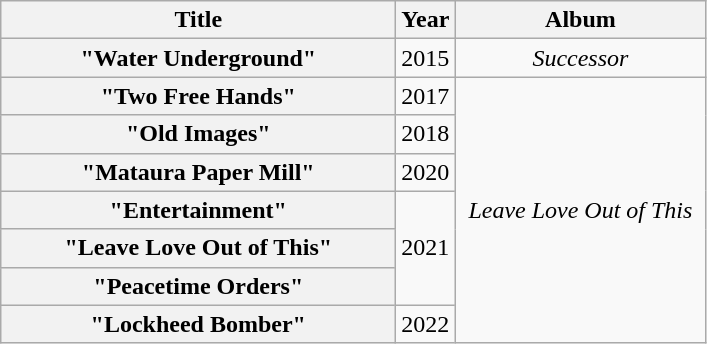<table class="wikitable plainrowheaders" style="text-align:center;">
<tr>
<th scope="col" rowspan="1" style="width:16em;">Title</th>
<th scope="col" rowspan="1" style="width:1em;">Year</th>
<th scope="col" rowspan="1" style="width:10em;">Album</th>
</tr>
<tr>
<th scope="row">"Water Underground"</th>
<td>2015</td>
<td><em>Successor</em></td>
</tr>
<tr>
<th scope="row">"Two Free Hands"</th>
<td>2017</td>
<td rowspan="7"><em>Leave Love Out of This</em></td>
</tr>
<tr>
<th scope="row">"Old Images"</th>
<td>2018</td>
</tr>
<tr>
<th scope="row">"Mataura Paper Mill"</th>
<td>2020</td>
</tr>
<tr>
<th scope="row">"Entertainment"</th>
<td rowspan="3">2021</td>
</tr>
<tr>
<th scope="row">"Leave Love Out of This"</th>
</tr>
<tr>
<th scope="row">"Peacetime Orders"</th>
</tr>
<tr>
<th scope="row">"Lockheed Bomber"</th>
<td rowspan="1">2022</td>
</tr>
</table>
